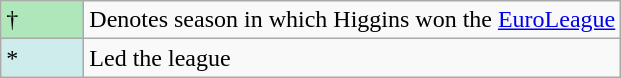<table class="wikitable">
<tr>
<td style="background:#AFE6BA; width:3em;">†</td>
<td>Denotes season in which Higgins won the <a href='#'>EuroLeague</a></td>
</tr>
<tr>
<td style="background:#CFECEC; width:1em">*</td>
<td>Led the league</td>
</tr>
</table>
